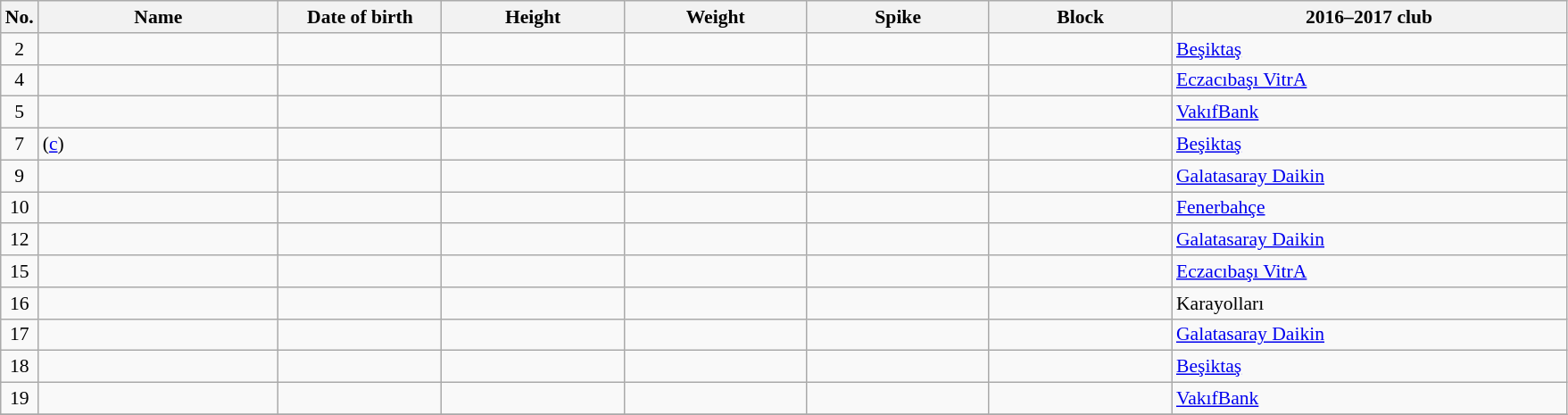<table class="wikitable sortable" style="font-size:90%; text-align:center;">
<tr>
<th>No.</th>
<th style="width:12em">Name</th>
<th style="width:8em">Date of birth</th>
<th style="width:9em">Height</th>
<th style="width:9em">Weight</th>
<th style="width:9em">Spike</th>
<th style="width:9em">Block</th>
<th style="width:20em">2016–2017 club</th>
</tr>
<tr>
<td>2</td>
<td align=left></td>
<td align=right></td>
<td></td>
<td></td>
<td></td>
<td></td>
<td align=left> <a href='#'>Beşiktaş</a></td>
</tr>
<tr>
<td>4</td>
<td align=left></td>
<td align=right></td>
<td></td>
<td></td>
<td></td>
<td></td>
<td align=left> <a href='#'>Eczacıbaşı VitrA</a></td>
</tr>
<tr>
<td>5</td>
<td align=left></td>
<td align=right></td>
<td></td>
<td></td>
<td></td>
<td></td>
<td align=left> <a href='#'>VakıfBank</a></td>
</tr>
<tr>
<td>7</td>
<td align=left> (<a href='#'>c</a>)</td>
<td align=right></td>
<td></td>
<td></td>
<td></td>
<td></td>
<td align=left> <a href='#'>Beşiktaş</a></td>
</tr>
<tr>
<td>9</td>
<td align=left></td>
<td align=right></td>
<td></td>
<td></td>
<td></td>
<td></td>
<td align=left> <a href='#'>Galatasaray Daikin</a></td>
</tr>
<tr>
<td>10</td>
<td align=left></td>
<td align=right></td>
<td></td>
<td></td>
<td></td>
<td></td>
<td align=left> <a href='#'>Fenerbahçe</a></td>
</tr>
<tr>
<td>12</td>
<td align=left></td>
<td align=right></td>
<td></td>
<td></td>
<td></td>
<td></td>
<td align=left> <a href='#'>Galatasaray Daikin</a></td>
</tr>
<tr>
<td>15</td>
<td align=left></td>
<td align=right></td>
<td></td>
<td></td>
<td></td>
<td></td>
<td align=left> <a href='#'>Eczacıbaşı VitrA</a></td>
</tr>
<tr>
<td>16</td>
<td align=left></td>
<td align=right></td>
<td></td>
<td></td>
<td></td>
<td></td>
<td align=left> Karayolları</td>
</tr>
<tr>
<td>17</td>
<td align=left></td>
<td align=right></td>
<td></td>
<td></td>
<td></td>
<td></td>
<td align=left> <a href='#'>Galatasaray Daikin</a></td>
</tr>
<tr>
<td>18</td>
<td align=left></td>
<td align=right></td>
<td></td>
<td></td>
<td></td>
<td></td>
<td align=left> <a href='#'>Beşiktaş</a></td>
</tr>
<tr>
<td>19</td>
<td align=left></td>
<td align=right></td>
<td></td>
<td></td>
<td></td>
<td></td>
<td align=left> <a href='#'>VakıfBank</a></td>
</tr>
<tr>
</tr>
</table>
